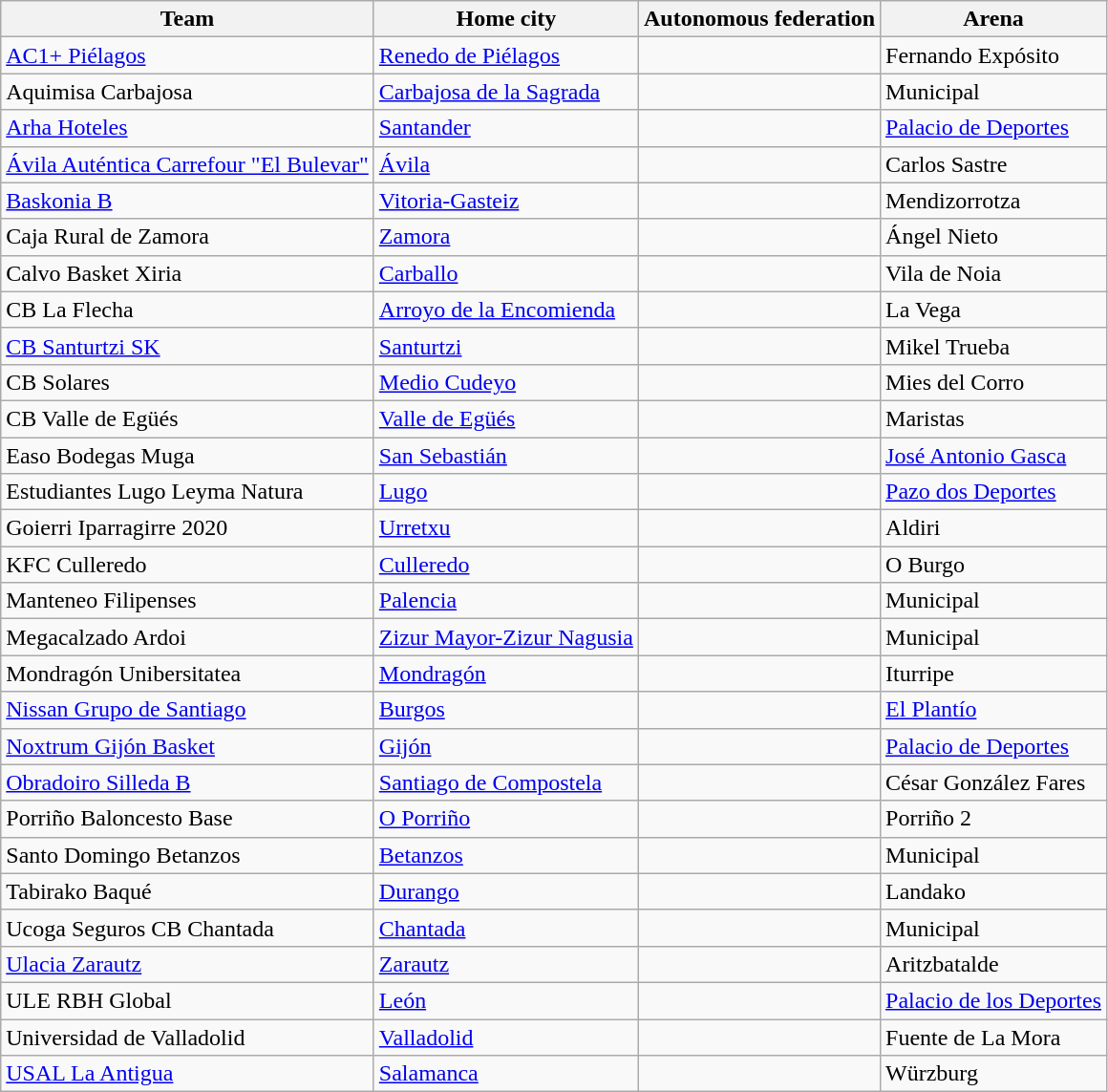<table class="wikitable sortable">
<tr>
<th>Team</th>
<th>Home city</th>
<th>Autonomous federation</th>
<th>Arena</th>
</tr>
<tr>
<td><a href='#'>AC1+ Piélagos</a></td>
<td><a href='#'>Renedo de Piélagos</a></td>
<td></td>
<td>Fernando Expósito</td>
</tr>
<tr>
<td>Aquimisa Carbajosa</td>
<td><a href='#'>Carbajosa de la Sagrada</a></td>
<td></td>
<td>Municipal</td>
</tr>
<tr>
<td><a href='#'>Arha Hoteles</a></td>
<td><a href='#'>Santander</a></td>
<td></td>
<td><a href='#'>Palacio de Deportes</a></td>
</tr>
<tr>
<td><a href='#'>Ávila Auténtica Carrefour "El Bulevar"</a></td>
<td><a href='#'>Ávila</a></td>
<td></td>
<td>Carlos Sastre</td>
</tr>
<tr>
<td><a href='#'>Baskonia B</a></td>
<td><a href='#'>Vitoria-Gasteiz</a></td>
<td></td>
<td>Mendizorrotza</td>
</tr>
<tr>
<td>Caja Rural de Zamora</td>
<td><a href='#'>Zamora</a></td>
<td></td>
<td>Ángel Nieto</td>
</tr>
<tr>
<td>Calvo Basket Xiria</td>
<td><a href='#'>Carballo</a></td>
<td></td>
<td>Vila de Noia</td>
</tr>
<tr>
<td>CB La Flecha</td>
<td><a href='#'>Arroyo de la Encomienda</a></td>
<td></td>
<td>La Vega</td>
</tr>
<tr>
<td><a href='#'>CB Santurtzi SK</a></td>
<td><a href='#'>Santurtzi</a></td>
<td></td>
<td>Mikel Trueba</td>
</tr>
<tr>
<td>CB Solares</td>
<td><a href='#'>Medio Cudeyo</a></td>
<td></td>
<td>Mies del Corro</td>
</tr>
<tr>
<td>CB Valle de Egüés</td>
<td><a href='#'>Valle de Egüés</a></td>
<td></td>
<td>Maristas</td>
</tr>
<tr>
<td>Easo Bodegas Muga</td>
<td><a href='#'>San Sebastián</a></td>
<td></td>
<td><a href='#'>José Antonio Gasca</a></td>
</tr>
<tr>
<td>Estudiantes Lugo Leyma Natura</td>
<td><a href='#'>Lugo</a></td>
<td></td>
<td><a href='#'>Pazo dos Deportes</a></td>
</tr>
<tr>
<td>Goierri Iparragirre 2020</td>
<td><a href='#'>Urretxu</a></td>
<td></td>
<td>Aldiri</td>
</tr>
<tr>
<td>KFC Culleredo</td>
<td><a href='#'>Culleredo</a></td>
<td></td>
<td>O Burgo</td>
</tr>
<tr>
<td>Manteneo Filipenses</td>
<td><a href='#'>Palencia</a></td>
<td></td>
<td>Municipal</td>
</tr>
<tr>
<td>Megacalzado Ardoi</td>
<td><a href='#'>Zizur Mayor-Zizur Nagusia</a></td>
<td></td>
<td>Municipal</td>
</tr>
<tr>
<td>Mondragón Unibersitatea</td>
<td><a href='#'>Mondragón</a></td>
<td></td>
<td>Iturripe</td>
</tr>
<tr>
<td><a href='#'>Nissan Grupo de Santiago</a></td>
<td><a href='#'>Burgos</a></td>
<td></td>
<td><a href='#'>El Plantío</a></td>
</tr>
<tr>
<td><a href='#'>Noxtrum Gijón Basket</a></td>
<td><a href='#'>Gijón</a></td>
<td></td>
<td><a href='#'>Palacio de Deportes</a></td>
</tr>
<tr>
<td><a href='#'>Obradoiro Silleda B</a></td>
<td><a href='#'>Santiago de Compostela</a></td>
<td></td>
<td>César González Fares</td>
</tr>
<tr>
<td>Porriño Baloncesto Base</td>
<td><a href='#'>O Porriño</a></td>
<td></td>
<td>Porriño 2</td>
</tr>
<tr>
<td>Santo Domingo Betanzos</td>
<td><a href='#'>Betanzos</a></td>
<td></td>
<td>Municipal</td>
</tr>
<tr>
<td>Tabirako Baqué</td>
<td><a href='#'>Durango</a></td>
<td></td>
<td>Landako</td>
</tr>
<tr>
<td>Ucoga Seguros CB Chantada</td>
<td><a href='#'>Chantada</a></td>
<td></td>
<td>Municipal</td>
</tr>
<tr>
<td><a href='#'>Ulacia Zarautz</a></td>
<td><a href='#'>Zarautz</a></td>
<td></td>
<td>Aritzbatalde</td>
</tr>
<tr>
<td>ULE RBH Global</td>
<td><a href='#'>León</a></td>
<td></td>
<td><a href='#'>Palacio de los Deportes</a></td>
</tr>
<tr>
<td>Universidad de Valladolid</td>
<td><a href='#'>Valladolid</a></td>
<td></td>
<td>Fuente de La Mora</td>
</tr>
<tr>
<td><a href='#'>USAL La Antigua</a></td>
<td><a href='#'>Salamanca</a></td>
<td></td>
<td>Würzburg</td>
</tr>
</table>
